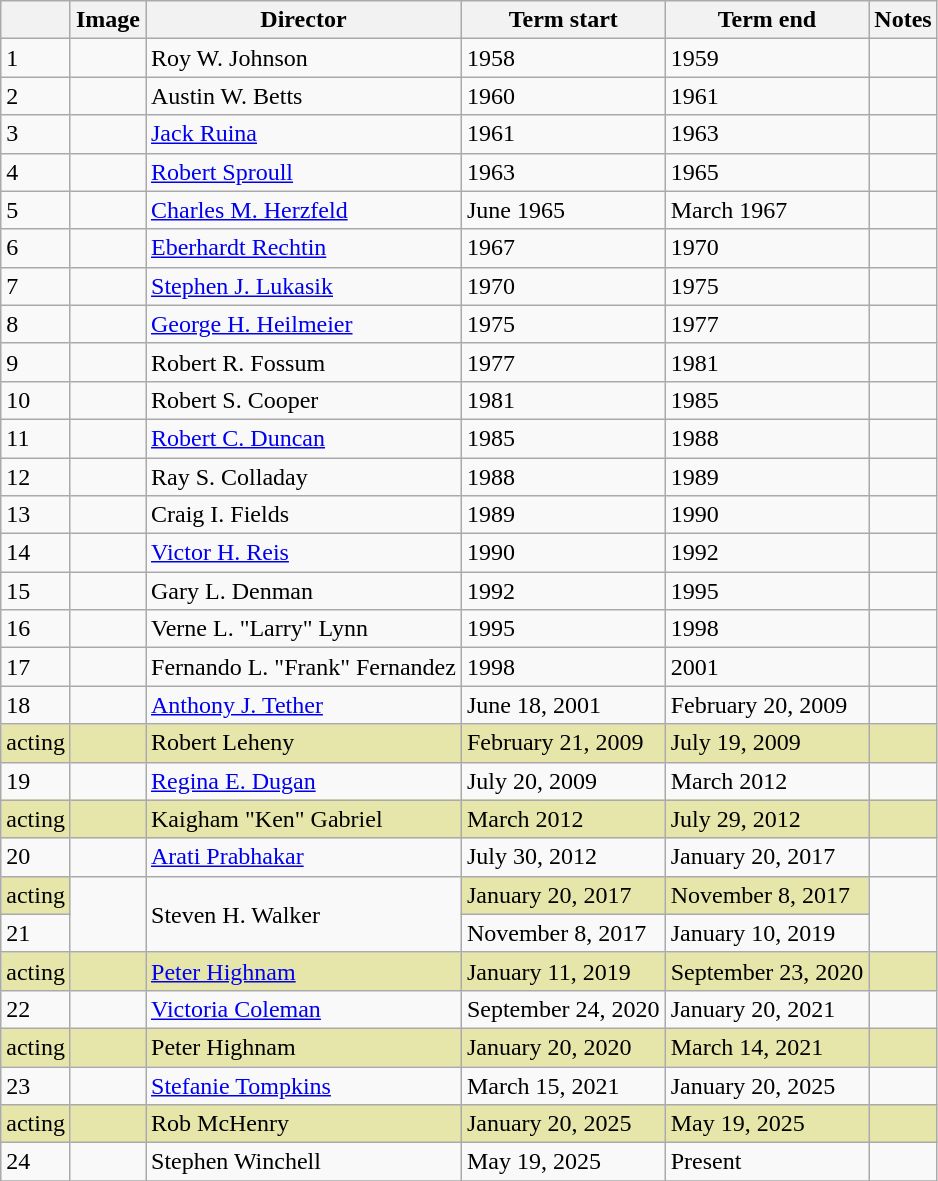<table class="wikitable">
<tr>
<th></th>
<th>Image</th>
<th>Director</th>
<th>Term start</th>
<th>Term end</th>
<th>Notes</th>
</tr>
<tr>
<td>1</td>
<td></td>
<td>Roy W. Johnson</td>
<td>1958</td>
<td>1959</td>
<td></td>
</tr>
<tr>
<td>2</td>
<td></td>
<td>Austin W. Betts</td>
<td>1960</td>
<td>1961</td>
<td></td>
</tr>
<tr>
<td>3</td>
<td></td>
<td><a href='#'>Jack Ruina</a></td>
<td>1961</td>
<td>1963</td>
<td></td>
</tr>
<tr>
<td>4</td>
<td></td>
<td><a href='#'>Robert Sproull</a></td>
<td>1963</td>
<td>1965</td>
<td></td>
</tr>
<tr>
<td>5</td>
<td></td>
<td><a href='#'>Charles M. Herzfeld</a></td>
<td>June 1965</td>
<td>March 1967</td>
<td></td>
</tr>
<tr>
<td>6</td>
<td></td>
<td><a href='#'>Eberhardt Rechtin</a></td>
<td>1967</td>
<td>1970</td>
<td></td>
</tr>
<tr>
<td>7</td>
<td></td>
<td><a href='#'>Stephen J. Lukasik</a></td>
<td>1970</td>
<td>1975</td>
<td></td>
</tr>
<tr>
<td>8</td>
<td></td>
<td><a href='#'>George H. Heilmeier</a></td>
<td>1975</td>
<td>1977</td>
<td></td>
</tr>
<tr>
<td>9</td>
<td></td>
<td>Robert R. Fossum</td>
<td>1977</td>
<td>1981</td>
<td></td>
</tr>
<tr>
<td>10</td>
<td></td>
<td>Robert S. Cooper</td>
<td>1981</td>
<td>1985</td>
<td></td>
</tr>
<tr>
<td>11</td>
<td></td>
<td><a href='#'>Robert C. Duncan</a></td>
<td>1985</td>
<td>1988</td>
<td></td>
</tr>
<tr>
<td>12</td>
<td></td>
<td>Ray S. Colladay</td>
<td>1988</td>
<td>1989</td>
<td></td>
</tr>
<tr>
<td>13</td>
<td></td>
<td>Craig I. Fields</td>
<td>1989</td>
<td>1990</td>
<td></td>
</tr>
<tr>
<td>14</td>
<td></td>
<td><a href='#'>Victor H. Reis</a></td>
<td>1990</td>
<td>1992</td>
<td></td>
</tr>
<tr>
<td>15</td>
<td></td>
<td>Gary L. Denman</td>
<td>1992</td>
<td>1995</td>
<td></td>
</tr>
<tr>
<td>16</td>
<td></td>
<td>Verne L. "Larry" Lynn</td>
<td>1995</td>
<td>1998</td>
<td></td>
</tr>
<tr>
<td>17</td>
<td></td>
<td>Fernando L. "Frank" Fernandez</td>
<td>1998</td>
<td>2001</td>
<td></td>
</tr>
<tr>
<td>18</td>
<td></td>
<td><a href='#'>Anthony J. Tether</a></td>
<td>June 18, 2001</td>
<td>February 20, 2009</td>
<td></td>
</tr>
<tr bgcolor="#e6e6aa">
<td>acting</td>
<td></td>
<td>Robert Leheny</td>
<td>February 21, 2009</td>
<td>July 19, 2009</td>
<td></td>
</tr>
<tr>
<td>19</td>
<td></td>
<td><a href='#'>Regina E. Dugan</a></td>
<td>July 20, 2009</td>
<td>March 2012</td>
<td></td>
</tr>
<tr bgcolor="#e6e6aa">
<td>acting</td>
<td></td>
<td>Kaigham "Ken" Gabriel</td>
<td>March 2012</td>
<td>July 29, 2012</td>
<td></td>
</tr>
<tr>
<td>20</td>
<td></td>
<td><a href='#'>Arati Prabhakar</a></td>
<td>July 30, 2012</td>
<td>January 20, 2017</td>
<td></td>
</tr>
<tr>
<td bgcolor="#e6e6aa">acting</td>
<td rowspan="2"></td>
<td rowspan="2">Steven H. Walker</td>
<td bgcolor="#e6e6aa">January 20, 2017</td>
<td bgcolor="#e6e6aa">November 8, 2017</td>
<td rowspan="2"></td>
</tr>
<tr>
<td>21</td>
<td>November 8, 2017</td>
<td>January 10, 2019</td>
</tr>
<tr bgcolor="#e6e6aa">
<td>acting</td>
<td></td>
<td><a href='#'>Peter Highnam</a></td>
<td>January 11, 2019</td>
<td nowrap>September 23, 2020</td>
<td></td>
</tr>
<tr>
<td>22</td>
<td></td>
<td><a href='#'>Victoria Coleman</a></td>
<td nowrap>September 24, 2020</td>
<td>January 20, 2021</td>
<td></td>
</tr>
<tr bgcolor="#e6e6aa">
<td>acting</td>
<td></td>
<td>Peter Highnam</td>
<td>January 20, 2020</td>
<td>March 14, 2021</td>
<td></td>
</tr>
<tr>
<td>23</td>
<td></td>
<td><a href='#'>Stefanie Tompkins</a></td>
<td>March 15, 2021</td>
<td>January 20, 2025</td>
<td></td>
</tr>
<tr bgcolor="#e6e6aa">
<td>acting</td>
<td></td>
<td>Rob McHenry</td>
<td>January 20, 2025</td>
<td>May 19, 2025</td>
<td></td>
</tr>
<tr>
<td>24</td>
<td></td>
<td>Stephen Winchell</td>
<td>May 19, 2025</td>
<td>Present</td>
<td></td>
</tr>
<tr>
</tr>
</table>
